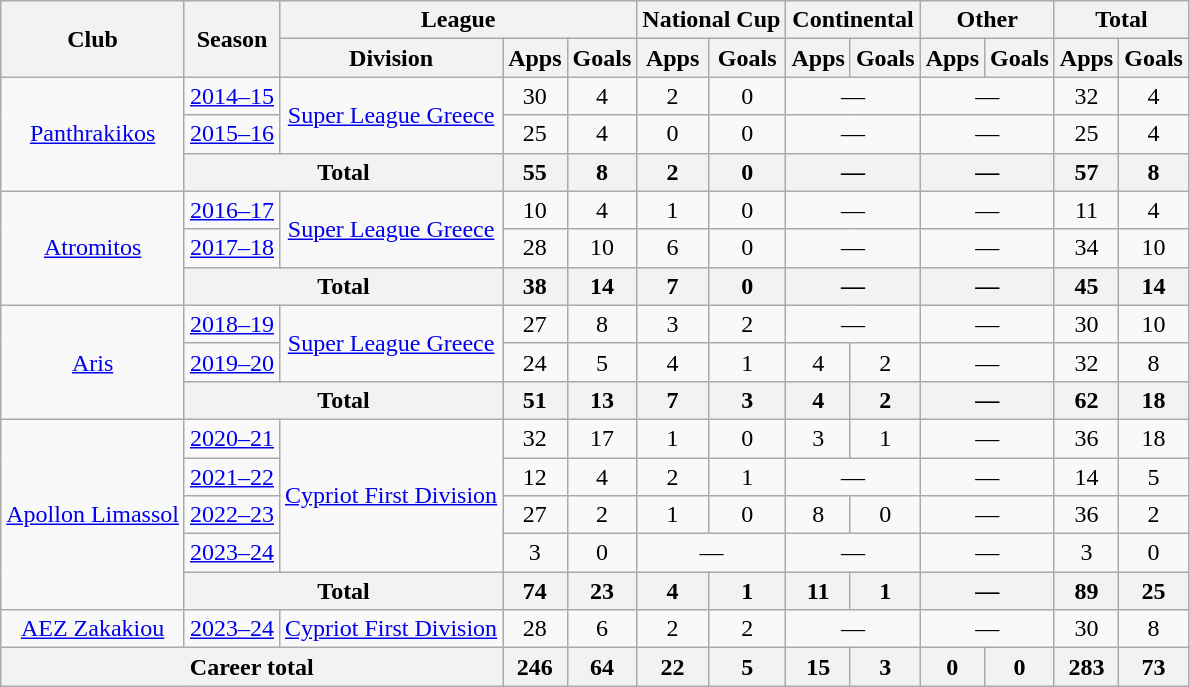<table class="wikitable" style="text-align:center">
<tr>
<th rowspan="2">Club</th>
<th rowspan="2">Season</th>
<th colspan="3">League</th>
<th colspan="2">National Cup</th>
<th colspan="2">Continental</th>
<th colspan="2">Other</th>
<th colspan="2">Total</th>
</tr>
<tr>
<th>Division</th>
<th>Apps</th>
<th>Goals</th>
<th>Apps</th>
<th>Goals</th>
<th>Apps</th>
<th>Goals</th>
<th>Apps</th>
<th>Goals</th>
<th>Apps</th>
<th>Goals</th>
</tr>
<tr>
<td rowspan="3"><a href='#'>Panthrakikos</a></td>
<td><a href='#'>2014–15</a></td>
<td rowspan="2"><a href='#'>Super League Greece</a></td>
<td>30</td>
<td>4</td>
<td>2</td>
<td>0</td>
<td colspan="2">—</td>
<td colspan="2">—</td>
<td>32</td>
<td>4</td>
</tr>
<tr>
<td><a href='#'>2015–16</a></td>
<td>25</td>
<td>4</td>
<td>0</td>
<td>0</td>
<td colspan="2">—</td>
<td colspan="2">—</td>
<td>25</td>
<td>4</td>
</tr>
<tr>
<th colspan="2">Total</th>
<th>55</th>
<th>8</th>
<th>2</th>
<th>0</th>
<th colspan="2">—</th>
<th colspan="2">—</th>
<th>57</th>
<th>8</th>
</tr>
<tr>
<td rowspan="3"><a href='#'>Atromitos</a></td>
<td><a href='#'>2016–17</a></td>
<td rowspan="2"><a href='#'>Super League Greece</a></td>
<td>10</td>
<td>4</td>
<td>1</td>
<td>0</td>
<td colspan="2">—</td>
<td colspan="2">—</td>
<td>11</td>
<td>4</td>
</tr>
<tr>
<td><a href='#'>2017–18</a></td>
<td>28</td>
<td>10</td>
<td>6</td>
<td>0</td>
<td colspan="2">—</td>
<td colspan="2">—</td>
<td>34</td>
<td>10</td>
</tr>
<tr>
<th colspan="2">Total</th>
<th>38</th>
<th>14</th>
<th>7</th>
<th>0</th>
<th colspan="2">—</th>
<th colspan="2">—</th>
<th>45</th>
<th>14</th>
</tr>
<tr>
<td rowspan="3"><a href='#'>Aris</a></td>
<td><a href='#'>2018–19</a></td>
<td rowspan="2"><a href='#'>Super League Greece</a></td>
<td>27</td>
<td>8</td>
<td>3</td>
<td>2</td>
<td colspan="2">—</td>
<td colspan="2">—</td>
<td>30</td>
<td>10</td>
</tr>
<tr>
<td><a href='#'>2019–20</a></td>
<td>24</td>
<td>5</td>
<td>4</td>
<td>1</td>
<td>4</td>
<td>2</td>
<td colspan="2">—</td>
<td>32</td>
<td>8</td>
</tr>
<tr>
<th colspan="2">Total</th>
<th>51</th>
<th>13</th>
<th>7</th>
<th>3</th>
<th>4</th>
<th>2</th>
<th colspan="2">—</th>
<th>62</th>
<th>18</th>
</tr>
<tr>
<td rowspan="5"><a href='#'>Apollon Limassol</a></td>
<td><a href='#'>2020–21</a></td>
<td rowspan="4"><a href='#'>Cypriot First Division</a></td>
<td>32</td>
<td>17</td>
<td>1</td>
<td>0</td>
<td>3</td>
<td>1</td>
<td colspan="2">—</td>
<td>36</td>
<td>18</td>
</tr>
<tr>
<td><a href='#'>2021–22</a></td>
<td>12</td>
<td>4</td>
<td>2</td>
<td>1</td>
<td colspan="2">—</td>
<td colspan="2">—</td>
<td>14</td>
<td>5</td>
</tr>
<tr>
<td><a href='#'>2022–23</a></td>
<td>27</td>
<td>2</td>
<td>1</td>
<td>0</td>
<td>8</td>
<td>0</td>
<td colspan="2">—</td>
<td>36</td>
<td>2</td>
</tr>
<tr>
<td><a href='#'>2023–24</a></td>
<td>3</td>
<td>0</td>
<td colspan="2">—</td>
<td colspan="2">—</td>
<td colspan="2">—</td>
<td>3</td>
<td>0</td>
</tr>
<tr>
<th colspan="2">Total</th>
<th>74</th>
<th>23</th>
<th>4</th>
<th>1</th>
<th>11</th>
<th>1</th>
<th colspan="2">—</th>
<th>89</th>
<th>25</th>
</tr>
<tr>
<td><a href='#'>AEZ Zakakiou</a></td>
<td><a href='#'>2023–24</a></td>
<td><a href='#'>Cypriot First Division</a></td>
<td>28</td>
<td>6</td>
<td>2</td>
<td>2</td>
<td colspan="2">—</td>
<td colspan="2">—</td>
<td>30</td>
<td>8</td>
</tr>
<tr>
<th colspan="3">Career total</th>
<th>246</th>
<th>64</th>
<th>22</th>
<th>5</th>
<th>15</th>
<th>3</th>
<th>0</th>
<th>0</th>
<th>283</th>
<th>73</th>
</tr>
</table>
